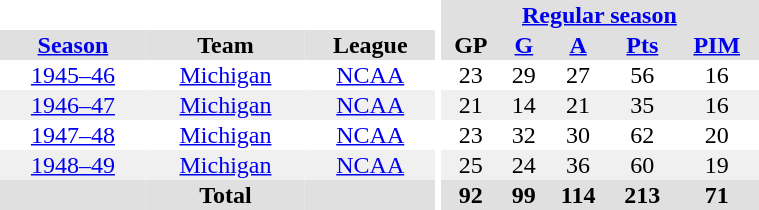<table border="0" cellpadding="1" cellspacing="0" style="text-align:center; width:40%">
<tr bgcolor="#e0e0e0">
<th colspan="3" bgcolor="#ffffff"></th>
<th rowspan="99" bgcolor="#ffffff"></th>
<th colspan="5"><a href='#'>Regular season</a></th>
</tr>
<tr bgcolor="#e0e0e0">
<th><a href='#'>Season</a></th>
<th>Team</th>
<th>League</th>
<th>GP</th>
<th><a href='#'>G</a></th>
<th><a href='#'>A</a></th>
<th><a href='#'>Pts</a></th>
<th><a href='#'>PIM</a></th>
</tr>
<tr>
<td><a href='#'>1945–46</a></td>
<td><a href='#'>Michigan</a></td>
<td><a href='#'>NCAA</a></td>
<td>23</td>
<td>29</td>
<td>27</td>
<td>56</td>
<td>16</td>
</tr>
<tr bgcolor="#f0f0f0">
<td><a href='#'>1946–47</a></td>
<td><a href='#'>Michigan</a></td>
<td><a href='#'>NCAA</a></td>
<td>21</td>
<td>14</td>
<td>21</td>
<td>35</td>
<td>16</td>
</tr>
<tr>
<td><a href='#'>1947–48</a></td>
<td><a href='#'>Michigan</a></td>
<td><a href='#'>NCAA</a></td>
<td>23</td>
<td>32</td>
<td>30</td>
<td>62</td>
<td>20</td>
</tr>
<tr bgcolor="#f0f0f0">
<td><a href='#'>1948–49</a></td>
<td><a href='#'>Michigan</a></td>
<td><a href='#'>NCAA</a></td>
<td>25</td>
<td>24</td>
<td>36</td>
<td>60</td>
<td>19</td>
</tr>
<tr bgcolor="#e0e0e0">
<th></th>
<th>Total</th>
<th></th>
<th>92</th>
<th>99</th>
<th>114</th>
<th>213</th>
<th>71</th>
</tr>
</table>
